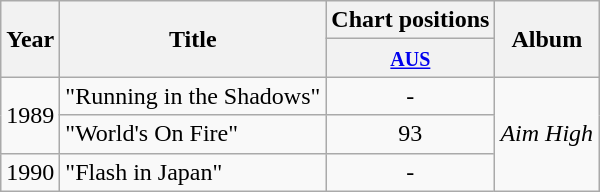<table class="wikitable">
<tr>
<th rowspan="2">Year</th>
<th rowspan="2">Title</th>
<th colspan="1">Chart positions</th>
<th rowspan="2">Album</th>
</tr>
<tr>
<th><small><a href='#'>AUS</a></small><br></th>
</tr>
<tr>
<td rowspan="2">1989</td>
<td>"Running in the Shadows"</td>
<td align="center">-</td>
<td rowspan="3"><em>Aim High</em></td>
</tr>
<tr>
<td>"World's On Fire"</td>
<td align="center">93</td>
</tr>
<tr>
<td rowspan="1">1990</td>
<td>"Flash in Japan"</td>
<td align="center">-</td>
</tr>
</table>
